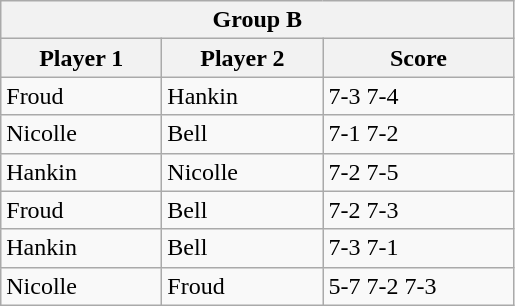<table class="wikitable">
<tr>
<th colspan="3">Group B</th>
</tr>
<tr>
<th width=100>Player 1</th>
<th width=100>Player 2</th>
<th width=120>Score</th>
</tr>
<tr>
<td>Froud</td>
<td>Hankin</td>
<td>7-3 7-4</td>
</tr>
<tr>
<td>Nicolle</td>
<td>Bell</td>
<td>7-1 7-2</td>
</tr>
<tr>
<td>Hankin</td>
<td>Nicolle</td>
<td>7-2 7-5</td>
</tr>
<tr>
<td>Froud</td>
<td>Bell</td>
<td>7-2 7-3</td>
</tr>
<tr>
<td>Hankin</td>
<td>Bell</td>
<td>7-3 7-1</td>
</tr>
<tr>
<td>Nicolle</td>
<td>Froud</td>
<td>5-7 7-2 7-3</td>
</tr>
</table>
